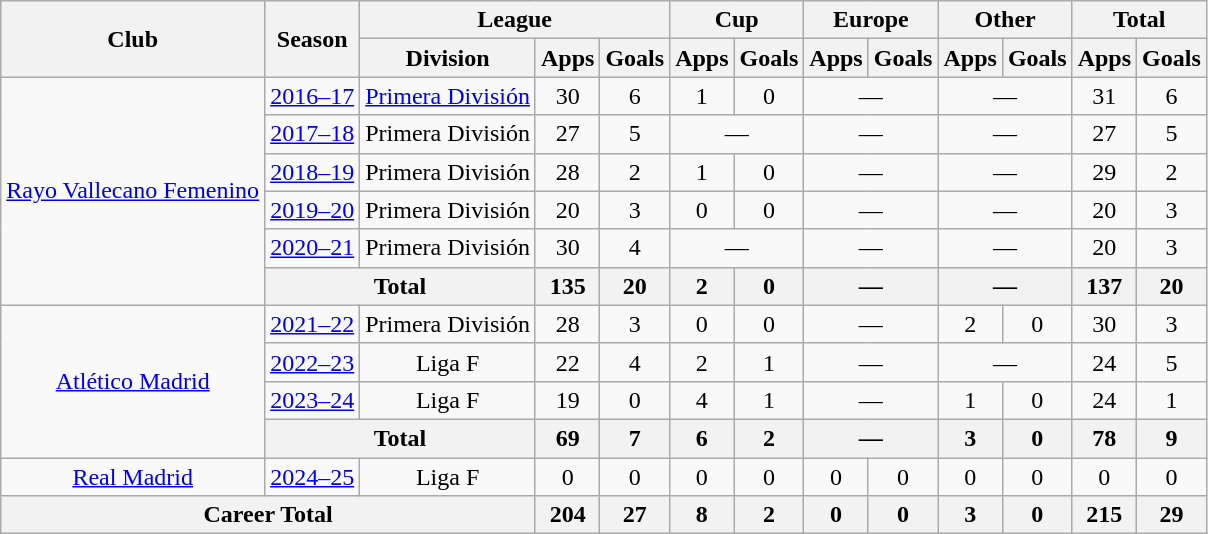<table class="wikitable" style="text-align:center">
<tr>
<th rowspan="2">Club</th>
<th rowspan="2">Season</th>
<th colspan="3">League</th>
<th colspan="2">Cup</th>
<th colspan="2">Europe</th>
<th colspan="2">Other</th>
<th colspan="2">Total</th>
</tr>
<tr>
<th>Division</th>
<th>Apps</th>
<th>Goals</th>
<th>Apps</th>
<th>Goals</th>
<th>Apps</th>
<th>Goals</th>
<th>Apps</th>
<th>Goals</th>
<th>Apps</th>
<th>Goals</th>
</tr>
<tr>
<td rowspan="6"><a href='#'>Rayo Vallecano Femenino</a></td>
<td><a href='#'>2016–17</a></td>
<td><a href='#'>Primera División</a></td>
<td>30</td>
<td>6</td>
<td>1</td>
<td>0</td>
<td colspan="2">—</td>
<td colspan="2">—</td>
<td>31</td>
<td>6</td>
</tr>
<tr>
<td><a href='#'>2017–18</a></td>
<td>Primera División</td>
<td>27</td>
<td>5</td>
<td colspan="2">—</td>
<td colspan="2">—</td>
<td colspan="2">—</td>
<td>27</td>
<td>5</td>
</tr>
<tr>
<td><a href='#'>2018–19</a></td>
<td>Primera División</td>
<td>28</td>
<td>2</td>
<td>1</td>
<td>0</td>
<td colspan="2">—</td>
<td colspan="2">—</td>
<td>29</td>
<td>2</td>
</tr>
<tr>
<td><a href='#'>2019–20</a></td>
<td>Primera División</td>
<td>20</td>
<td>3</td>
<td>0</td>
<td>0</td>
<td colspan="2">—</td>
<td colspan="2">—</td>
<td>20</td>
<td>3</td>
</tr>
<tr>
<td><a href='#'>2020–21</a></td>
<td>Primera División</td>
<td>30</td>
<td>4</td>
<td colspan="2">—</td>
<td colspan="2">—</td>
<td colspan="2">—</td>
<td>20</td>
<td>3</td>
</tr>
<tr>
<th colspan="2">Total</th>
<th>135</th>
<th>20</th>
<th>2</th>
<th>0</th>
<th colspan="2">—</th>
<th colspan="2">—</th>
<th>137</th>
<th>20</th>
</tr>
<tr>
<td rowspan="4"><a href='#'>Atlético Madrid</a></td>
<td><a href='#'>2021–22</a></td>
<td>Primera División</td>
<td>28</td>
<td>3</td>
<td>0</td>
<td>0</td>
<td colspan="2">—</td>
<td>2</td>
<td>0</td>
<td>30</td>
<td>3</td>
</tr>
<tr>
<td><a href='#'>2022–23</a></td>
<td>Liga F</td>
<td>22</td>
<td>4</td>
<td>2</td>
<td>1</td>
<td colspan="2">—</td>
<td colspan="2">—</td>
<td>24</td>
<td>5</td>
</tr>
<tr>
<td><a href='#'>2023–24</a></td>
<td>Liga F</td>
<td>19</td>
<td>0</td>
<td>4</td>
<td>1</td>
<td colspan="2">—</td>
<td>1</td>
<td>0</td>
<td>24</td>
<td>1</td>
</tr>
<tr>
<th colspan="2">Total</th>
<th>69</th>
<th>7</th>
<th>6</th>
<th>2</th>
<th colspan="2">—</th>
<th>3</th>
<th>0</th>
<th>78</th>
<th>9</th>
</tr>
<tr>
<td><a href='#'>Real Madrid</a></td>
<td><a href='#'>2024–25</a></td>
<td>Liga F</td>
<td>0</td>
<td>0</td>
<td>0</td>
<td>0</td>
<td>0</td>
<td>0</td>
<td>0</td>
<td>0</td>
<td>0</td>
<td>0</td>
</tr>
<tr>
<th colspan="3">Career Total</th>
<th>204</th>
<th>27</th>
<th>8</th>
<th>2</th>
<th>0</th>
<th>0</th>
<th>3</th>
<th>0</th>
<th>215</th>
<th>29</th>
</tr>
</table>
